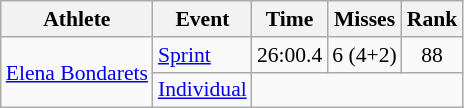<table class="wikitable" style="font-size:90%">
<tr>
<th>Athlete</th>
<th>Event</th>
<th>Time</th>
<th>Misses</th>
<th>Rank</th>
</tr>
<tr align=center>
<td align=left rowspan=2><a href='#'>Elena Bondarets</a></td>
<td align=left><a href='#'>Sprint</a></td>
<td>26:00.4</td>
<td>6 (4+2)</td>
<td>88</td>
</tr>
<tr align=center>
<td align=left><a href='#'>Individual</a></td>
<td colspan=3></td>
</tr>
</table>
